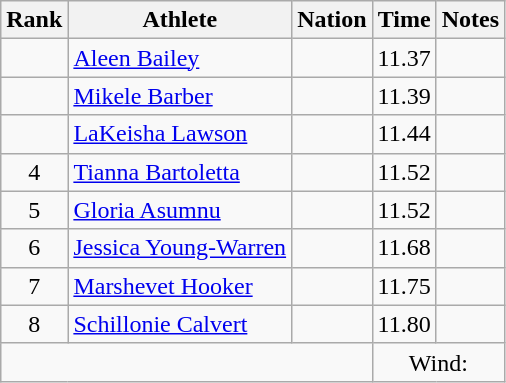<table class="wikitable mw-datatable sortable" style="text-align:center;">
<tr>
<th>Rank</th>
<th>Athlete</th>
<th>Nation</th>
<th>Time</th>
<th>Notes</th>
</tr>
<tr>
<td></td>
<td align=left><a href='#'>Aleen Bailey</a></td>
<td align=left></td>
<td>11.37</td>
<td></td>
</tr>
<tr>
<td></td>
<td align=left><a href='#'>Mikele Barber</a></td>
<td align=left></td>
<td>11.39</td>
<td></td>
</tr>
<tr>
<td></td>
<td align=left><a href='#'>LaKeisha Lawson</a></td>
<td align=left></td>
<td>11.44</td>
<td></td>
</tr>
<tr>
<td>4</td>
<td align=left><a href='#'>Tianna Bartoletta</a></td>
<td align=left></td>
<td>11.52</td>
<td></td>
</tr>
<tr>
<td>5</td>
<td align=left><a href='#'>Gloria Asumnu</a></td>
<td align=left></td>
<td>11.52</td>
<td></td>
</tr>
<tr>
<td>6</td>
<td align=left><a href='#'>Jessica Young-Warren</a></td>
<td align=left></td>
<td>11.68</td>
<td></td>
</tr>
<tr>
<td>7</td>
<td align=left><a href='#'>Marshevet Hooker</a></td>
<td align=left></td>
<td>11.75</td>
<td></td>
</tr>
<tr>
<td>8</td>
<td align=left><a href='#'>Schillonie Calvert</a></td>
<td align=left></td>
<td>11.80</td>
<td></td>
</tr>
<tr class="sortbottom">
<td colspan=3></td>
<td colspan=2>Wind: </td>
</tr>
</table>
